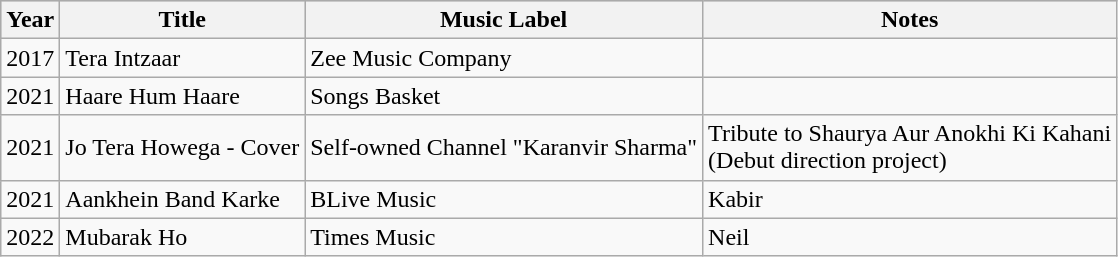<table class="wikitable sortable plainrowheaders">
<tr style="background:#ccc; text-align:center;">
<th scope="col">Year</th>
<th scope="col">Title</th>
<th scope="col">Music Label</th>
<th scope="col">Notes</th>
</tr>
<tr>
<td>2017</td>
<td>Tera Intzaar</td>
<td>Zee Music Company</td>
<td></td>
</tr>
<tr>
<td>2021</td>
<td>Haare Hum Haare</td>
<td>Songs Basket</td>
<td></td>
</tr>
<tr>
<td>2021</td>
<td>Jo Tera Howega - Cover</td>
<td>Self-owned Channel "Karanvir Sharma"</td>
<td>Tribute to Shaurya Aur Anokhi Ki Kahani<br>(Debut direction project)</td>
</tr>
<tr>
<td>2021</td>
<td>Aankhein Band Karke</td>
<td>BLive Music</td>
<td>Kabir</td>
</tr>
<tr>
<td>2022</td>
<td>Mubarak Ho</td>
<td>Times Music</td>
<td>Neil</td>
</tr>
</table>
